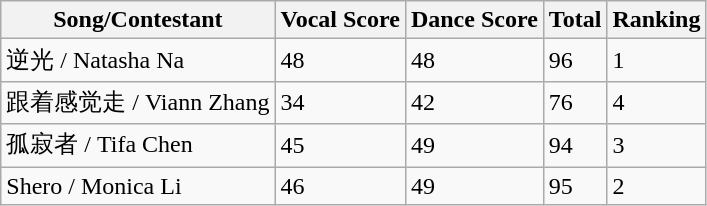<table class="wikitable sortable">
<tr>
<th>Song/Contestant</th>
<th>Vocal Score</th>
<th>Dance Score</th>
<th>Total</th>
<th>Ranking</th>
</tr>
<tr>
<td>逆光 / Natasha Na</td>
<td>48</td>
<td>48</td>
<td>96</td>
<td>1</td>
</tr>
<tr>
<td>跟着感觉走 / Viann Zhang</td>
<td>34</td>
<td>42</td>
<td>76</td>
<td>4</td>
</tr>
<tr>
<td>孤寂者 / Tifa Chen</td>
<td>45</td>
<td>49</td>
<td>94</td>
<td>3</td>
</tr>
<tr>
<td>Shero / Monica Li</td>
<td>46</td>
<td>49</td>
<td>95</td>
<td>2</td>
</tr>
</table>
